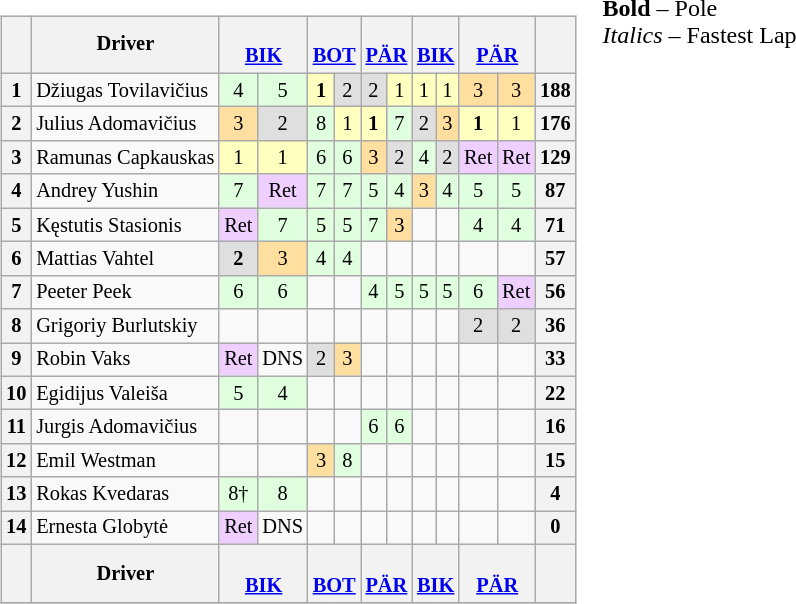<table>
<tr>
<td valign="top"><br><table align=left| class="wikitable" style="font-size: 85%; text-align: center">
<tr valign="top">
<th valign=middle></th>
<th valign=middle>Driver</th>
<th colspan=2><br><a href='#'>BIK</a></th>
<th colspan=2><br><a href='#'>BOT</a></th>
<th colspan=2><br><a href='#'>PÄR</a></th>
<th colspan=2><br><a href='#'>BIK</a></th>
<th colspan=2><br><a href='#'>PÄR</a></th>
<th valign=middle>  </th>
</tr>
<tr>
<th>1</th>
<td align=left> Džiugas Tovilavičius</td>
<td style="background:#dfffdf;">4</td>
<td style="background:#dfffdf;">5</td>
<td style="background:#ffffbf;"><strong>1</strong></td>
<td style="background:#dfdfdf;">2</td>
<td style="background:#dfdfdf;">2</td>
<td style="background:#ffffbf;">1</td>
<td style="background:#ffffbf;">1</td>
<td style="background:#ffffbf;">1</td>
<td style="background:#ffdf9f;">3</td>
<td style="background:#ffdf9f;">3</td>
<th>188</th>
</tr>
<tr>
<th>2</th>
<td align=left> Julius Adomavičius</td>
<td style="background:#ffdf9f;">3</td>
<td style="background:#dfdfdf;">2</td>
<td style="background:#dfffdf;">8</td>
<td style="background:#ffffbf;">1</td>
<td style="background:#ffffbf;"><strong>1</strong></td>
<td style="background:#dfffdf;">7</td>
<td style="background:#dfdfdf;">2</td>
<td style="background:#ffdf9f;">3</td>
<td style="background:#ffffbf;"><strong>1</strong></td>
<td style="background:#ffffbf;">1</td>
<th>176</th>
</tr>
<tr>
<th>3</th>
<td align=left> Ramunas Capkauskas</td>
<td style="background:#ffffbf;">1</td>
<td style="background:#ffffbf;">1</td>
<td style="background:#dfffdf;">6</td>
<td style="background:#dfffdf;">6</td>
<td style="background:#ffdf9f;">3</td>
<td style="background:#dfdfdf;">2</td>
<td style="background:#dfffdf;">4</td>
<td style="background:#dfdfdf;">2</td>
<td style="background:#efcfff;">Ret</td>
<td style="background:#efcfff;">Ret</td>
<th>129</th>
</tr>
<tr>
<th>4</th>
<td align=left> Andrey Yushin</td>
<td style="background:#dfffdf;">7</td>
<td style="background:#efcfff;">Ret</td>
<td style="background:#dfffdf;">7</td>
<td style="background:#dfffdf;">7</td>
<td style="background:#dfffdf;">5</td>
<td style="background:#dfffdf;">4</td>
<td style="background:#ffdf9f;">3</td>
<td style="background:#dfffdf;">4</td>
<td style="background:#dfffdf;">5</td>
<td style="background:#dfffdf;">5</td>
<th>87</th>
</tr>
<tr>
<th>5</th>
<td align=left> Kęstutis Stasionis</td>
<td style="background:#efcfff;">Ret</td>
<td style="background:#dfffdf;">7</td>
<td style="background:#dfffdf;">5</td>
<td style="background:#dfffdf;">5</td>
<td style="background:#dfffdf;">7</td>
<td style="background:#ffdf9f;">3</td>
<td></td>
<td></td>
<td style="background:#dfffdf;">4</td>
<td style="background:#dfffdf;">4</td>
<th>71</th>
</tr>
<tr>
<th>6</th>
<td align=left> Mattias Vahtel</td>
<td style="background:#dfdfdf;"><strong>2</strong></td>
<td style="background:#ffdf9f;">3</td>
<td style="background:#dfffdf;">4</td>
<td style="background:#dfffdf;">4</td>
<td></td>
<td></td>
<td></td>
<td></td>
<td></td>
<td></td>
<th>57</th>
</tr>
<tr>
<th>7</th>
<td align=left> Peeter Peek</td>
<td style="background:#dfffdf;">6</td>
<td style="background:#dfffdf;">6</td>
<td></td>
<td></td>
<td style="background:#dfffdf;">4</td>
<td style="background:#dfffdf;">5</td>
<td style="background:#dfffdf;">5</td>
<td style="background:#dfffdf;">5</td>
<td style="background:#dfffdf;">6</td>
<td style="background:#efcfff;">Ret</td>
<th>56</th>
</tr>
<tr>
<th>8</th>
<td align=left> Grigoriy Burlutskiy</td>
<td></td>
<td></td>
<td></td>
<td></td>
<td></td>
<td></td>
<td></td>
<td></td>
<td style="background:#dfdfdf;">2</td>
<td style="background:#dfdfdf;">2</td>
<th>36</th>
</tr>
<tr>
<th>9</th>
<td align=left> Robin Vaks</td>
<td style="background:#efcfff;">Ret</td>
<td>DNS</td>
<td style="background:#dfdfdf;">2</td>
<td style="background:#ffdf9f;">3</td>
<td></td>
<td></td>
<td></td>
<td></td>
<td></td>
<td></td>
<th>33</th>
</tr>
<tr>
<th>10</th>
<td align=left> Egidijus Valeiša</td>
<td style="background:#dfffdf;">5</td>
<td style="background:#dfffdf;">4</td>
<td></td>
<td></td>
<td></td>
<td></td>
<td></td>
<td></td>
<td></td>
<td></td>
<th>22</th>
</tr>
<tr>
<th>11</th>
<td align=left> Jurgis Adomavičius</td>
<td></td>
<td></td>
<td></td>
<td></td>
<td style="background:#dfffdf;">6</td>
<td style="background:#dfffdf;">6</td>
<td></td>
<td></td>
<td></td>
<td></td>
<th>16</th>
</tr>
<tr>
<th>12</th>
<td align=left> Emil Westman</td>
<td></td>
<td></td>
<td style="background:#ffdf9f;">3</td>
<td style="background:#dfffdf;">8</td>
<td></td>
<td></td>
<td></td>
<td></td>
<td></td>
<td></td>
<th>15</th>
</tr>
<tr>
<th>13</th>
<td align=left> Rokas Kvedaras</td>
<td style="background:#dfffdf;">8†</td>
<td style="background:#dfffdf;">8</td>
<td></td>
<td></td>
<td></td>
<td></td>
<td></td>
<td></td>
<td></td>
<td></td>
<th>4</th>
</tr>
<tr>
<th>14</th>
<td align=left> Ernesta Globytė</td>
<td style="background:#efcfff;">Ret</td>
<td>DNS</td>
<td></td>
<td></td>
<td></td>
<td></td>
<td></td>
<td></td>
<td></td>
<td></td>
<th>0</th>
</tr>
<tr>
<th valign=middle></th>
<th valign=middle>Driver</th>
<th colspan=2><br><a href='#'>BIK</a></th>
<th colspan=2><br><a href='#'>BOT</a></th>
<th colspan=2><br><a href='#'>PÄR</a></th>
<th colspan=2><br><a href='#'>BIK</a></th>
<th colspan=2><br><a href='#'>PÄR</a></th>
<th valign=middle>  </th>
</tr>
<tr>
</tr>
</table>
</td>
<td valign="top"><br>
<span><strong>Bold</strong> – Pole<br>
<em>Italics</em> – Fastest Lap</span></td>
</tr>
</table>
